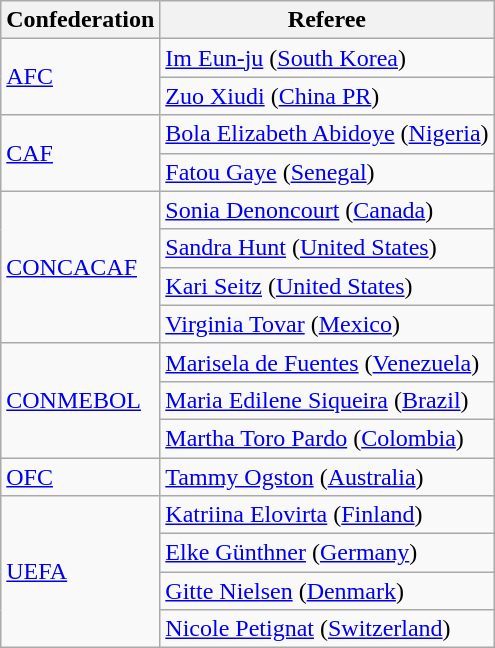<table class="wikitable">
<tr>
<th>Confederation</th>
<th>Referee</th>
</tr>
<tr>
<td rowspan="2"><a href='#'>AFC</a></td>
<td><a href='#'>Im Eun-ju</a> (<a href='#'>South Korea</a>)</td>
</tr>
<tr>
<td><a href='#'>Zuo Xiudi</a> (<a href='#'>China PR</a>)</td>
</tr>
<tr>
<td rowspan="2"><a href='#'>CAF</a></td>
<td><a href='#'>Bola Elizabeth Abidoye</a> (<a href='#'>Nigeria</a>)</td>
</tr>
<tr>
<td><a href='#'>Fatou Gaye</a> (<a href='#'>Senegal</a>)</td>
</tr>
<tr>
<td rowspan="4"><a href='#'>CONCACAF</a></td>
<td><a href='#'>Sonia Denoncourt</a> (<a href='#'>Canada</a>)</td>
</tr>
<tr>
<td><a href='#'>Sandra Hunt</a> (<a href='#'>United States</a>)</td>
</tr>
<tr>
<td><a href='#'>Kari Seitz</a> (<a href='#'>United States</a>)</td>
</tr>
<tr>
<td><a href='#'>Virginia Tovar</a> (<a href='#'>Mexico</a>)</td>
</tr>
<tr>
<td rowspan="3"><a href='#'>CONMEBOL</a></td>
<td><a href='#'>Marisela de Fuentes</a> (<a href='#'>Venezuela</a>)</td>
</tr>
<tr>
<td><a href='#'>Maria Edilene Siqueira</a> (<a href='#'>Brazil</a>)</td>
</tr>
<tr>
<td><a href='#'>Martha Toro Pardo</a> (<a href='#'>Colombia</a>)</td>
</tr>
<tr>
<td><a href='#'>OFC</a></td>
<td><a href='#'>Tammy Ogston</a> (<a href='#'>Australia</a>)</td>
</tr>
<tr>
<td rowspan="4"><a href='#'>UEFA</a></td>
<td><a href='#'>Katriina Elovirta</a> (<a href='#'>Finland</a>)</td>
</tr>
<tr>
<td><a href='#'>Elke Günthner</a> (<a href='#'>Germany</a>)</td>
</tr>
<tr>
<td><a href='#'>Gitte Nielsen</a> (<a href='#'>Denmark</a>)</td>
</tr>
<tr>
<td><a href='#'>Nicole Petignat</a> (<a href='#'>Switzerland</a>)</td>
</tr>
</table>
